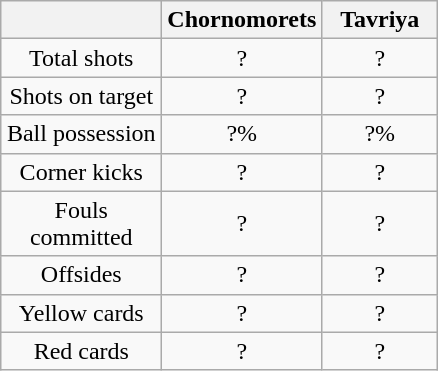<table class="wikitable" style="text-align: center">
<tr>
<th width=100></th>
<th width=70>Chornomorets</th>
<th width=70>Tavriya</th>
</tr>
<tr>
<td>Total shots</td>
<td>?</td>
<td>?</td>
</tr>
<tr>
<td>Shots on target</td>
<td>?</td>
<td>?</td>
</tr>
<tr>
<td>Ball possession</td>
<td>?%</td>
<td>?%</td>
</tr>
<tr>
<td>Corner kicks</td>
<td>?</td>
<td>?</td>
</tr>
<tr>
<td>Fouls committed</td>
<td>?</td>
<td>?</td>
</tr>
<tr>
<td>Offsides</td>
<td>?</td>
<td>?</td>
</tr>
<tr>
<td>Yellow cards</td>
<td>?</td>
<td>?</td>
</tr>
<tr>
<td>Red cards</td>
<td>?</td>
<td>?</td>
</tr>
</table>
